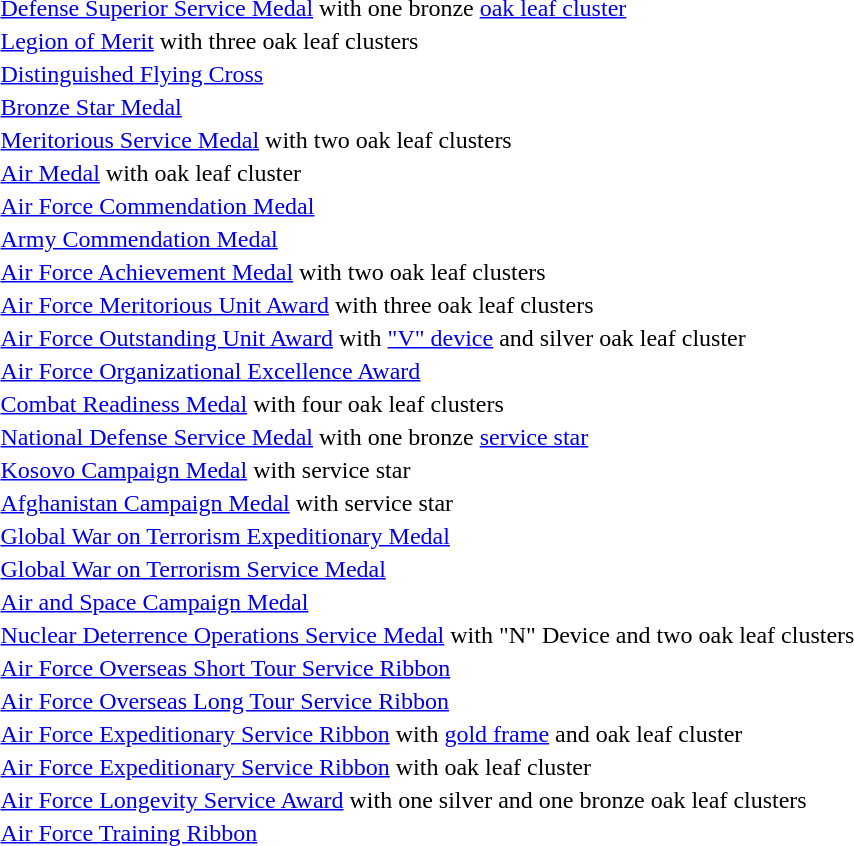<table>
<tr>
<td></td>
<td><a href='#'>Defense Superior Service Medal</a> with one bronze <a href='#'>oak leaf cluster</a></td>
</tr>
<tr>
<td></td>
<td><a href='#'>Legion of Merit</a> with three oak leaf clusters</td>
</tr>
<tr>
<td></td>
<td><a href='#'>Distinguished Flying Cross</a></td>
</tr>
<tr>
<td></td>
<td><a href='#'>Bronze Star Medal</a></td>
</tr>
<tr>
<td><span></span><span></span></td>
<td><a href='#'>Meritorious Service Medal</a> with two oak leaf clusters</td>
</tr>
<tr>
<td></td>
<td><a href='#'>Air Medal</a> with oak leaf cluster</td>
</tr>
<tr>
<td></td>
<td><a href='#'>Air Force Commendation Medal</a></td>
</tr>
<tr>
<td></td>
<td><a href='#'>Army Commendation Medal</a></td>
</tr>
<tr>
<td><span></span><span></span></td>
<td><a href='#'>Air Force Achievement Medal</a> with two oak leaf clusters</td>
</tr>
<tr>
<td><span></span><span></span><span></span></td>
<td><a href='#'>Air Force Meritorious Unit Award</a> with three oak leaf clusters</td>
</tr>
<tr>
<td><span></span><span></span></td>
<td><a href='#'>Air Force Outstanding Unit Award</a> with <a href='#'>"V" device</a> and silver oak leaf cluster</td>
</tr>
<tr>
<td></td>
<td><a href='#'>Air Force Organizational Excellence Award</a></td>
</tr>
<tr>
<td><span></span><span></span><span></span><span></span></td>
<td><a href='#'>Combat Readiness Medal</a> with four oak leaf clusters</td>
</tr>
<tr>
<td></td>
<td><a href='#'>National Defense Service Medal</a> with one bronze <a href='#'>service star</a></td>
</tr>
<tr>
<td></td>
<td><a href='#'>Kosovo Campaign Medal</a> with service star</td>
</tr>
<tr>
<td></td>
<td><a href='#'>Afghanistan Campaign Medal</a> with service star</td>
</tr>
<tr>
<td></td>
<td><a href='#'>Global War on Terrorism Expeditionary Medal</a></td>
</tr>
<tr>
<td></td>
<td><a href='#'>Global War on Terrorism Service Medal</a></td>
</tr>
<tr>
<td></td>
<td><a href='#'>Air and Space Campaign Medal</a></td>
</tr>
<tr>
<td><span></span><span></span><span></span></td>
<td><a href='#'>Nuclear Deterrence Operations Service Medal</a> with "N" Device and two oak leaf clusters</td>
</tr>
<tr>
<td></td>
<td><a href='#'>Air Force Overseas Short Tour Service Ribbon</a></td>
</tr>
<tr>
<td></td>
<td><a href='#'>Air Force Overseas Long Tour Service Ribbon</a></td>
</tr>
<tr>
<td></td>
<td><a href='#'>Air Force Expeditionary Service Ribbon</a> with <a href='#'>gold frame</a> and oak leaf cluster</td>
</tr>
<tr>
<td></td>
<td><a href='#'>Air Force Expeditionary Service Ribbon</a> with oak leaf cluster</td>
</tr>
<tr>
<td><span></span><span></span></td>
<td><a href='#'>Air Force Longevity Service Award</a> with one silver and one bronze oak leaf clusters</td>
</tr>
<tr>
<td></td>
<td><a href='#'>Air Force Training Ribbon</a></td>
</tr>
</table>
